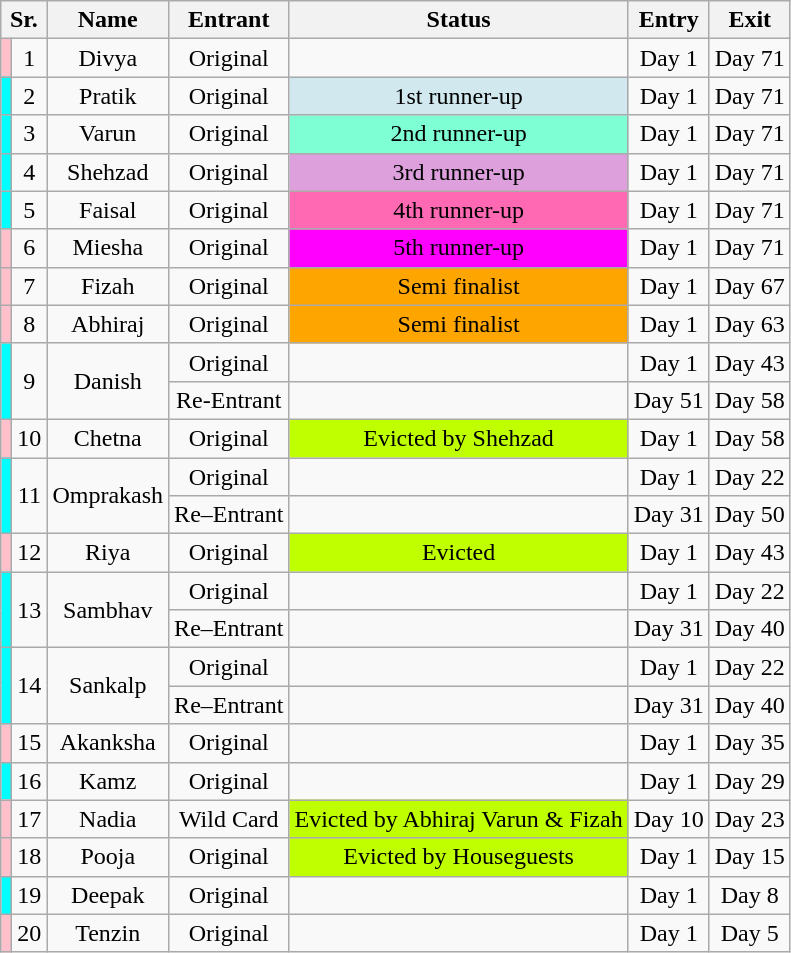<table class="wikitable sortable" style="text-align:center">
<tr>
<th colspan="2">Sr.</th>
<th>Name</th>
<th>Entrant</th>
<th>Status</th>
<th>Entry</th>
<th>Exit</th>
</tr>
<tr>
<td style="background:pink;"></td>
<td>1</td>
<td>Divya</td>
<td>Original</td>
<td></td>
<td>Day 1</td>
<td>Day 71</td>
</tr>
<tr>
<td style="background:cyan;"></td>
<td>2</td>
<td>Pratik</td>
<td>Original</td>
<td style="background:#D1E8EF;">1st runner-up</td>
<td>Day 1</td>
<td>Day 71</td>
</tr>
<tr>
<td style="background:cyan;"></td>
<td>3</td>
<td>Varun</td>
<td>Original</td>
<td style ="background:#7FFFD4;">2nd runner-up</td>
<td>Day 1</td>
<td>Day 71</td>
</tr>
<tr>
<td style="background:cyan;"></td>
<td>4</td>
<td>Shehzad</td>
<td>Original</td>
<td style="background:#DDA0DD;">3rd runner-up</td>
<td>Day 1</td>
<td>Day 71</td>
</tr>
<tr>
<td style="background:cyan;"></td>
<td>5</td>
<td>Faisal</td>
<td>Original</td>
<td style="background:#FF69B4; text-align:center;">4th runner-up</td>
<td>Day 1</td>
<td>Day 71</td>
</tr>
<tr>
<td style="background:pink;"></td>
<td>6</td>
<td>Miesha</td>
<td>Original</td>
<td style="background:#FF00FF;">5th runner-up</td>
<td>Day 1</td>
<td>Day 71</td>
</tr>
<tr>
<td style="background:pink;"></td>
<td>7</td>
<td>Fizah</td>
<td>Original</td>
<td style="background:orange;">Semi finalist</td>
<td>Day 1</td>
<td>Day 67</td>
</tr>
<tr>
<td style="background:pink;"></td>
<td>8</td>
<td>Abhiraj</td>
<td>Original</td>
<td style="background:orange;">Semi finalist</td>
<td>Day 1</td>
<td>Day 63</td>
</tr>
<tr>
<td rowspan="2" style="background:cyan;"></td>
<td rowspan="2">9</td>
<td rowspan="2">Danish</td>
<td>Original</td>
<td></td>
<td>Day 1</td>
<td>Day 43</td>
</tr>
<tr>
<td>Re-Entrant</td>
<td></td>
<td>Day 51</td>
<td>Day 58</td>
</tr>
<tr>
<td style="background:pink;"></td>
<td>10</td>
<td>Chetna</td>
<td>Original</td>
<td style="background:#BFFF00;">Evicted by Shehzad</td>
<td>Day 1</td>
<td>Day 58</td>
</tr>
<tr>
<td rowspan="2" style="background:cyan;"></td>
<td rowspan="2">11</td>
<td rowspan="2">Omprakash</td>
<td>Original</td>
<td></td>
<td>Day 1</td>
<td>Day 22</td>
</tr>
<tr>
<td>Re–Entrant</td>
<td></td>
<td>Day 31</td>
<td>Day 50</td>
</tr>
<tr>
<td style="background:pink;"></td>
<td>12</td>
<td>Riya</td>
<td>Original</td>
<td style="background:#BFFF00;">Evicted</td>
<td>Day 1</td>
<td>Day 43</td>
</tr>
<tr>
<td rowspan="2" style="background:cyan;"></td>
<td rowspan="2">13</td>
<td rowspan="2">Sambhav</td>
<td>Original</td>
<td></td>
<td>Day 1</td>
<td>Day 22</td>
</tr>
<tr>
<td>Re–Entrant</td>
<td></td>
<td>Day 31</td>
<td>Day 40</td>
</tr>
<tr>
<td rowspan="2" style="background:cyan;"></td>
<td rowspan="2">14</td>
<td rowspan="2">Sankalp</td>
<td>Original</td>
<td></td>
<td>Day 1</td>
<td>Day 22</td>
</tr>
<tr>
<td>Re–Entrant</td>
<td></td>
<td>Day 31</td>
<td>Day 40</td>
</tr>
<tr>
<td style="background:pink;"></td>
<td>15</td>
<td>Akanksha</td>
<td>Original</td>
<td></td>
<td>Day 1</td>
<td>Day 35</td>
</tr>
<tr>
<td style="background:cyan;"></td>
<td>16</td>
<td>Kamz</td>
<td>Original</td>
<td></td>
<td>Day 1</td>
<td>Day 29</td>
</tr>
<tr>
<td style="background:pink;"></td>
<td>17</td>
<td>Nadia</td>
<td>Wild Card</td>
<td style="background:#BFFF00;">Evicted by Abhiraj Varun & Fizah</td>
<td>Day 10</td>
<td>Day 23</td>
</tr>
<tr>
<td style="background:pink;"></td>
<td>18</td>
<td>Pooja</td>
<td>Original</td>
<td style="background:#BFFF00;">Evicted by Houseguests</td>
<td>Day 1</td>
<td>Day 15</td>
</tr>
<tr>
<td style="background:cyan;"></td>
<td>19</td>
<td>Deepak</td>
<td>Original</td>
<td></td>
<td>Day 1</td>
<td>Day 8</td>
</tr>
<tr>
<td style="background:pink;"></td>
<td>20</td>
<td>Tenzin</td>
<td>Original</td>
<td></td>
<td>Day 1</td>
<td>Day 5</td>
</tr>
</table>
